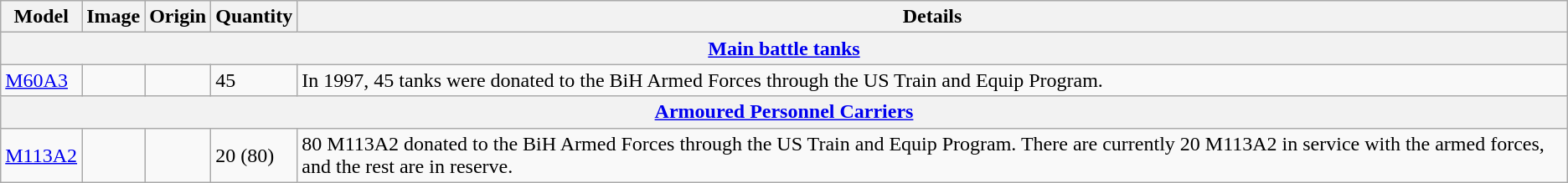<table class="wikitable">
<tr>
<th>Model</th>
<th>Image</th>
<th>Origin</th>
<th>Quantity</th>
<th>Details</th>
</tr>
<tr>
<th colspan="5"><a href='#'>Main battle tanks</a></th>
</tr>
<tr>
<td><a href='#'>M60A3</a></td>
<td></td>
<td></td>
<td>45</td>
<td>In 1997, 45 tanks were donated to the BiH Armed Forces through the US Train and Equip Program.</td>
</tr>
<tr>
<th colspan="5"><a href='#'>Armoured Personnel Carriers</a></th>
</tr>
<tr>
<td><a href='#'>M113A2</a></td>
<td></td>
<td></td>
<td>20 (80)</td>
<td>80 M113A2 donated to the BiH Armed Forces through the US Train and Equip Program. There are currently 20 M113A2 in service with the armed forces, and the rest are in reserve.</td>
</tr>
</table>
